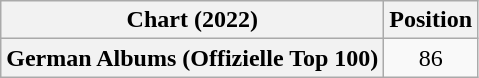<table class="wikitable plainrowheaders" style="text-align:center">
<tr>
<th scope="col">Chart (2022)</th>
<th scope="col">Position</th>
</tr>
<tr>
<th scope="row">German Albums (Offizielle Top 100)</th>
<td>86</td>
</tr>
</table>
